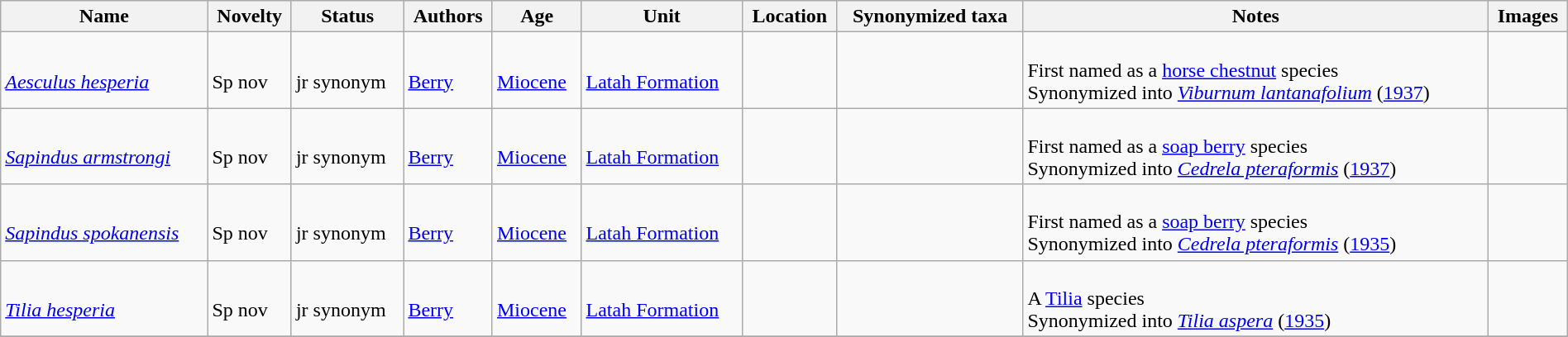<table class="wikitable sortable" align="center" width="100%">
<tr>
<th>Name</th>
<th>Novelty</th>
<th>Status</th>
<th>Authors</th>
<th>Age</th>
<th>Unit</th>
<th>Location</th>
<th>Synonymized taxa</th>
<th>Notes</th>
<th>Images</th>
</tr>
<tr>
<td><br><em><a href='#'>Aesculus hesperia</a></em></td>
<td><br>Sp nov</td>
<td><br>jr synonym</td>
<td><br><a href='#'>Berry</a></td>
<td><br><a href='#'>Miocene</a></td>
<td><br><a href='#'>Latah Formation</a></td>
<td><br><br></td>
<td></td>
<td><br>First named as a <a href='#'>horse chestnut</a> species<br>Synonymized into <em><a href='#'>Viburnum lantanafolium</a></em> (<a href='#'>1937</a>)</td>
<td><br></td>
</tr>
<tr>
<td><br><em><a href='#'>Sapindus armstrongi</a></em></td>
<td><br>Sp nov</td>
<td><br>jr synonym</td>
<td><br><a href='#'>Berry</a></td>
<td><br><a href='#'>Miocene</a></td>
<td><br><a href='#'>Latah Formation</a></td>
<td><br><br></td>
<td></td>
<td><br>First named as a <a href='#'>soap berry</a> species<br>Synonymized into <em><a href='#'>Cedrela pteraformis</a></em> (<a href='#'>1937</a>)</td>
<td><br></td>
</tr>
<tr>
<td><br><em><a href='#'>Sapindus spokanensis</a></em></td>
<td><br>Sp nov</td>
<td><br>jr synonym</td>
<td><br><a href='#'>Berry</a></td>
<td><br><a href='#'>Miocene</a></td>
<td><br><a href='#'>Latah Formation</a></td>
<td><br><br></td>
<td></td>
<td><br>First named as a <a href='#'>soap berry</a> species<br> Synonymized into <em><a href='#'>Cedrela pteraformis</a></em> (<a href='#'>1935</a>)</td>
<td></td>
</tr>
<tr>
<td><br><em><a href='#'>Tilia hesperia</a></em></td>
<td><br>Sp nov</td>
<td><br>jr synonym</td>
<td><br><a href='#'>Berry</a></td>
<td><br><a href='#'>Miocene</a></td>
<td><br><a href='#'>Latah Formation</a></td>
<td><br><br></td>
<td></td>
<td><br>A <a href='#'>Tilia</a> species<br>Synonymized into <em><a href='#'>Tilia aspera</a></em> (<a href='#'>1935</a>)</td>
<td><br></td>
</tr>
<tr>
</tr>
</table>
